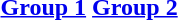<table>
<tr valign="top">
<th align="center"><a href='#'>Group 1</a></th>
<th align="center"><a href='#'>Group 2</a></th>
</tr>
<tr valign="top">
<td align="left"></td>
<td align="left"></td>
</tr>
</table>
